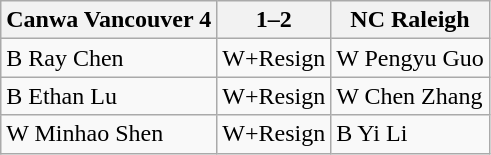<table class="wikitable">
<tr>
<th>Canwa Vancouver 4</th>
<th>1–2</th>
<th>NC Raleigh</th>
</tr>
<tr>
<td>B Ray Chen</td>
<td>W+Resign</td>
<td>W Pengyu Guo</td>
</tr>
<tr>
<td>B Ethan Lu</td>
<td>W+Resign</td>
<td>W Chen Zhang</td>
</tr>
<tr>
<td>W Minhao Shen</td>
<td>W+Resign</td>
<td>B Yi Li</td>
</tr>
</table>
